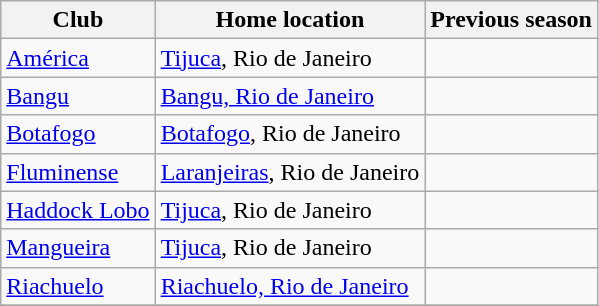<table class="wikitable sortable">
<tr>
<th>Club</th>
<th>Home location</th>
<th>Previous season</th>
</tr>
<tr>
<td><a href='#'>América</a></td>
<td><a href='#'>Tijuca</a>, Rio de Janeiro</td>
<td></td>
</tr>
<tr>
<td><a href='#'>Bangu</a></td>
<td><a href='#'>Bangu, Rio de Janeiro</a></td>
<td></td>
</tr>
<tr>
<td><a href='#'>Botafogo</a></td>
<td><a href='#'>Botafogo</a>, Rio de Janeiro</td>
<td></td>
</tr>
<tr>
<td><a href='#'>Fluminense</a></td>
<td><a href='#'>Laranjeiras</a>, Rio de Janeiro</td>
<td></td>
</tr>
<tr>
<td><a href='#'>Haddock Lobo</a></td>
<td><a href='#'>Tijuca</a>, Rio de Janeiro</td>
<td></td>
</tr>
<tr>
<td><a href='#'>Mangueira</a></td>
<td><a href='#'>Tijuca</a>, Rio de Janeiro</td>
<td></td>
</tr>
<tr>
<td><a href='#'>Riachuelo</a></td>
<td><a href='#'>Riachuelo, Rio de Janeiro</a></td>
<td></td>
</tr>
<tr>
</tr>
</table>
